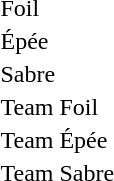<table>
<tr>
<td>Foil</td>
<td></td>
<td></td>
<td><br></td>
</tr>
<tr>
<td>Épée</td>
<td></td>
<td></td>
<td><br></td>
</tr>
<tr>
<td>Sabre</td>
<td></td>
<td></td>
<td><br></td>
</tr>
<tr>
<td>Team Foil</td>
<td></td>
<td></td>
<td></td>
</tr>
<tr>
<td>Team Épée</td>
<td></td>
<td></td>
<td></td>
</tr>
<tr>
<td>Team Sabre</td>
<td></td>
<td></td>
<td></td>
</tr>
</table>
